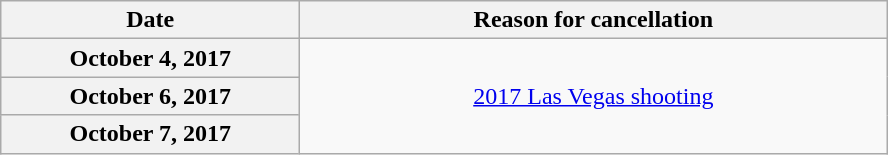<table class="wikitable plainrowheaders" style="text-align:center;">
<tr>
<th scope="col" style="width:12em;">Date</th>
<th scope="col" style="width:24em;">Reason for cancellation</th>
</tr>
<tr>
<th scope="row">October 4, 2017</th>
<td rowspan="3"><a href='#'>2017 Las Vegas shooting</a></td>
</tr>
<tr>
<th scope="row">October 6, 2017</th>
</tr>
<tr>
<th scope="row">October 7, 2017</th>
</tr>
</table>
